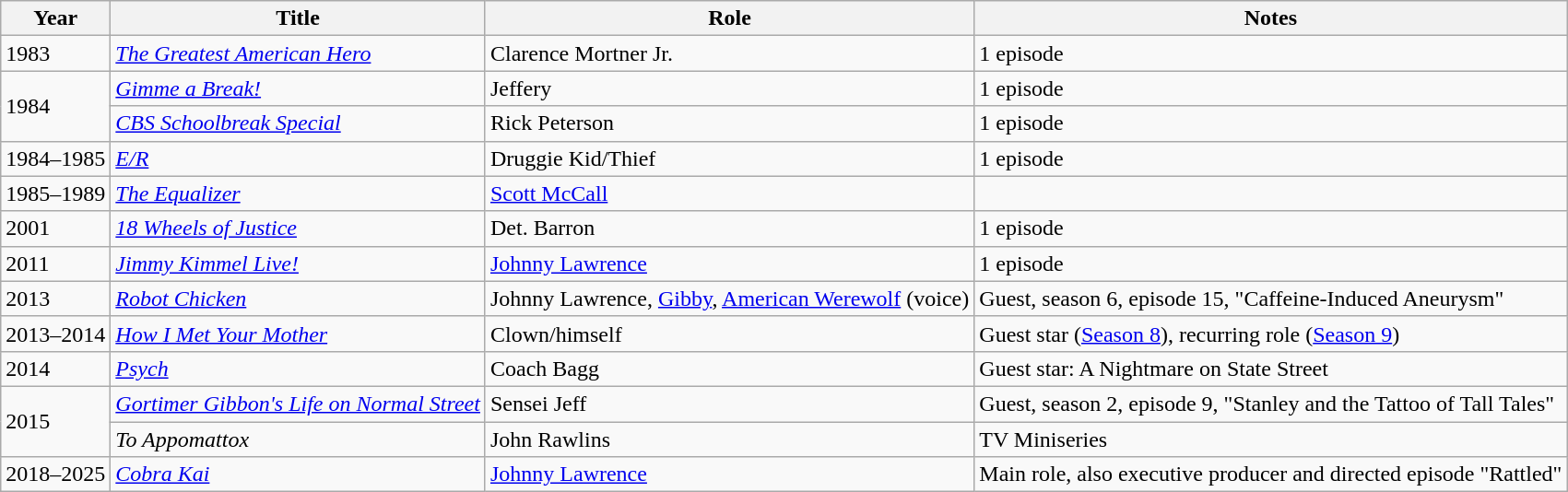<table class="wikitable sortable">
<tr>
<th>Year</th>
<th>Title</th>
<th>Role</th>
<th class="unsortable">Notes</th>
</tr>
<tr>
<td>1983</td>
<td><em><a href='#'>The Greatest American Hero</a></em></td>
<td>Clarence Mortner Jr.</td>
<td>1 episode</td>
</tr>
<tr>
<td rowspan=2>1984</td>
<td><em><a href='#'>Gimme a Break!</a></em></td>
<td>Jeffery</td>
<td>1 episode</td>
</tr>
<tr>
<td><em><a href='#'>CBS Schoolbreak Special</a></em></td>
<td>Rick Peterson</td>
<td>1 episode</td>
</tr>
<tr>
<td>1984–1985</td>
<td><em><a href='#'>E/R</a></em></td>
<td>Druggie Kid/Thief</td>
<td>1 episode</td>
</tr>
<tr>
<td>1985–1989</td>
<td><em><a href='#'>The Equalizer</a></em></td>
<td><a href='#'>Scott McCall</a></td>
<td></td>
</tr>
<tr>
<td>2001</td>
<td><a href='#'><em>18 Wheels of Justice</em></a></td>
<td>Det. Barron</td>
<td>1 episode</td>
</tr>
<tr>
<td>2011</td>
<td><a href='#'><em>Jimmy Kimmel Live!</em></a></td>
<td><a href='#'>Johnny Lawrence</a></td>
<td>1 episode</td>
</tr>
<tr>
<td>2013</td>
<td><em><a href='#'>Robot Chicken</a></em></td>
<td>Johnny Lawrence, <a href='#'>Gibby</a>, <a href='#'>American Werewolf</a> (voice)</td>
<td>Guest, season 6, episode 15, "Caffeine-Induced Aneurysm"</td>
</tr>
<tr>
<td>2013–2014</td>
<td><em><a href='#'>How I Met Your Mother</a></em></td>
<td>Clown/himself</td>
<td>Guest star (<a href='#'>Season 8</a>), recurring role (<a href='#'>Season 9</a>)</td>
</tr>
<tr>
<td>2014</td>
<td><em><a href='#'>Psych</a></em></td>
<td>Coach Bagg</td>
<td>Guest star: A Nightmare on State Street</td>
</tr>
<tr>
<td rowspan=2>2015</td>
<td><em><a href='#'>Gortimer Gibbon's Life on Normal Street</a></em></td>
<td>Sensei Jeff</td>
<td>Guest, season 2, episode 9, "Stanley and the Tattoo of Tall Tales"</td>
</tr>
<tr>
<td><em>To Appomattox</em></td>
<td>John Rawlins</td>
<td>TV Miniseries</td>
</tr>
<tr>
<td>2018–2025</td>
<td><em><a href='#'>Cobra Kai</a></em></td>
<td><a href='#'>Johnny Lawrence</a></td>
<td>Main role, also executive producer and directed episode "Rattled"</td>
</tr>
</table>
